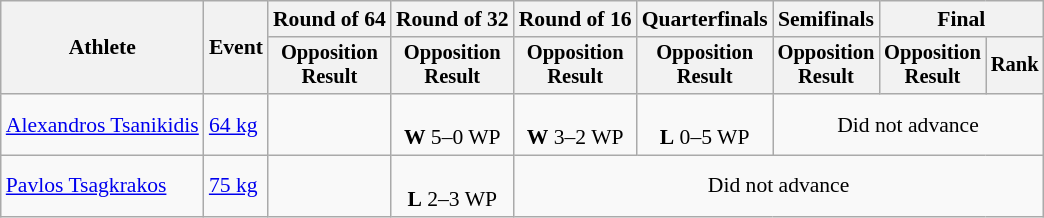<table class="wikitable" style="font-size:90%">
<tr>
<th rowspan="2">Athlete</th>
<th rowspan="2">Event</th>
<th>Round of 64</th>
<th>Round of 32</th>
<th>Round of 16</th>
<th>Quarterfinals</th>
<th>Semifinals</th>
<th colspan=2>Final</th>
</tr>
<tr style="font-size:95%">
<th>Opposition<br>Result</th>
<th>Opposition<br>Result</th>
<th>Opposition<br>Result</th>
<th>Opposition<br>Result</th>
<th>Opposition<br>Result</th>
<th>Opposition<br>Result</th>
<th>Rank</th>
</tr>
<tr align=center>
<td align=left><a href='#'>Alexandros Tsanikidis</a></td>
<td align=left><a href='#'>64 kg</a></td>
<td></td>
<td><br><strong>W</strong> 5–0 WP</td>
<td><br><strong>W</strong> 3–2 WP</td>
<td><br><strong>L</strong> 0–5 WP</td>
<td colspan=3>Did not advance</td>
</tr>
<tr align=center>
<td align=left><a href='#'>Pavlos Tsagkrakos</a></td>
<td align=left><a href='#'>75 kg</a></td>
<td></td>
<td><br><strong>L</strong> 2–3 WP</td>
<td colspan=5>Did not advance</td>
</tr>
</table>
